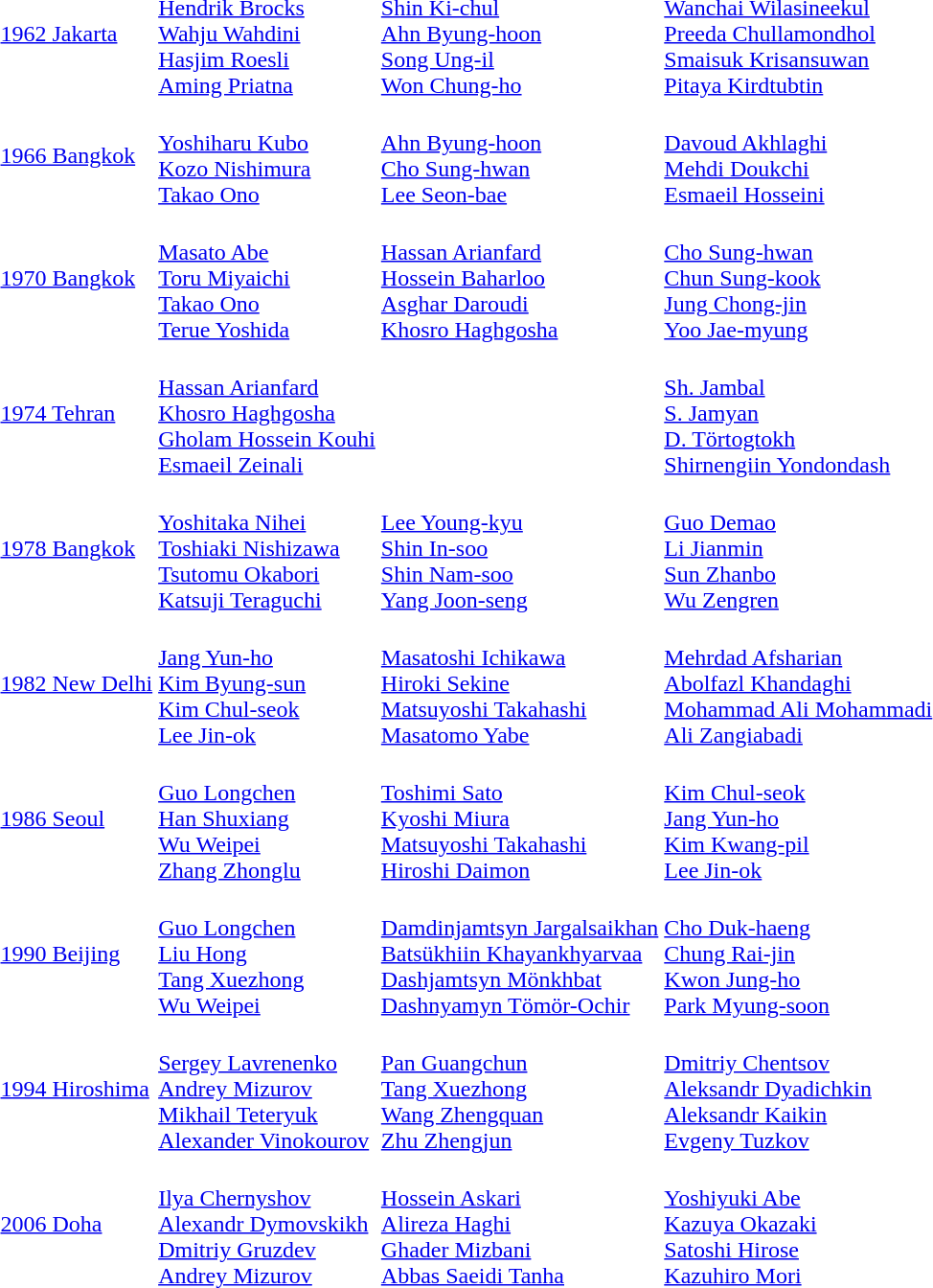<table>
<tr>
<td><a href='#'>1962 Jakarta</a></td>
<td><br><a href='#'>Hendrik Brocks</a><br><a href='#'>Wahju Wahdini</a><br><a href='#'>Hasjim Roesli</a><br><a href='#'>Aming Priatna</a></td>
<td><br><a href='#'>Shin Ki-chul</a><br><a href='#'>Ahn Byung-hoon</a><br><a href='#'>Song Ung-il</a><br><a href='#'>Won Chung-ho</a></td>
<td><br><a href='#'>Wanchai Wilasineekul</a><br><a href='#'>Preeda Chullamondhol</a><br><a href='#'>Smaisuk Krisansuwan</a><br><a href='#'>Pitaya Kirdtubtin</a></td>
</tr>
<tr>
<td><a href='#'>1966 Bangkok</a></td>
<td><br><a href='#'>Yoshiharu Kubo</a><br><a href='#'>Kozo Nishimura</a><br><a href='#'>Takao Ono</a></td>
<td><br><a href='#'>Ahn Byung-hoon</a><br><a href='#'>Cho Sung-hwan</a><br><a href='#'>Lee Seon-bae</a></td>
<td><br><a href='#'>Davoud Akhlaghi</a><br><a href='#'>Mehdi Doukchi</a><br><a href='#'>Esmaeil Hosseini</a></td>
</tr>
<tr>
<td><a href='#'>1970 Bangkok</a></td>
<td><br><a href='#'>Masato Abe</a><br><a href='#'>Toru Miyaichi</a><br><a href='#'>Takao Ono</a><br><a href='#'>Terue Yoshida</a></td>
<td><br><a href='#'>Hassan Arianfard</a><br><a href='#'>Hossein Baharloo</a><br><a href='#'>Asghar Daroudi</a><br><a href='#'>Khosro Haghgosha</a></td>
<td><br><a href='#'>Cho Sung-hwan</a><br><a href='#'>Chun Sung-kook</a><br><a href='#'>Jung Chong-jin</a><br><a href='#'>Yoo Jae-myung</a></td>
</tr>
<tr>
<td><a href='#'>1974 Tehran</a></td>
<td><br><a href='#'>Hassan Arianfard</a><br><a href='#'>Khosro Haghgosha</a><br><a href='#'>Gholam Hossein Kouhi</a><br><a href='#'>Esmaeil Zeinali</a></td>
<td valign=top></td>
<td><br><a href='#'>Sh. Jambal</a><br><a href='#'>S. Jamyan</a><br><a href='#'>D. Törtogtokh</a><br><a href='#'>Shirnengiin Yondondash</a></td>
</tr>
<tr>
<td><a href='#'>1978 Bangkok</a></td>
<td><br><a href='#'>Yoshitaka Nihei</a><br><a href='#'>Toshiaki Nishizawa</a><br><a href='#'>Tsutomu Okabori</a><br><a href='#'>Katsuji Teraguchi</a></td>
<td><br><a href='#'>Lee Young-kyu</a><br><a href='#'>Shin In-soo</a><br><a href='#'>Shin Nam-soo</a><br><a href='#'>Yang Joon-seng</a></td>
<td><br><a href='#'>Guo Demao</a><br><a href='#'>Li Jianmin</a><br><a href='#'>Sun Zhanbo</a><br><a href='#'>Wu Zengren</a></td>
</tr>
<tr>
<td><a href='#'>1982 New Delhi</a></td>
<td><br><a href='#'>Jang Yun-ho</a><br><a href='#'>Kim Byung-sun</a><br><a href='#'>Kim Chul-seok</a><br><a href='#'>Lee Jin-ok</a></td>
<td><br><a href='#'>Masatoshi Ichikawa</a><br><a href='#'>Hiroki Sekine</a><br><a href='#'>Matsuyoshi Takahashi</a><br><a href='#'>Masatomo Yabe</a></td>
<td><br><a href='#'>Mehrdad Afsharian</a><br><a href='#'>Abolfazl Khandaghi</a><br><a href='#'>Mohammad Ali Mohammadi</a><br><a href='#'>Ali Zangiabadi</a></td>
</tr>
<tr>
<td><a href='#'>1986 Seoul</a></td>
<td><br><a href='#'>Guo Longchen</a><br><a href='#'>Han Shuxiang</a><br><a href='#'>Wu Weipei</a><br><a href='#'>Zhang Zhonglu</a></td>
<td><br><a href='#'>Toshimi Sato</a><br><a href='#'>Kyoshi Miura</a><br><a href='#'>Matsuyoshi Takahashi</a><br><a href='#'>Hiroshi Daimon</a></td>
<td><br><a href='#'>Kim Chul-seok</a><br><a href='#'>Jang Yun-ho</a><br><a href='#'>Kim Kwang-pil</a><br><a href='#'>Lee Jin-ok</a></td>
</tr>
<tr>
<td><a href='#'>1990 Beijing</a></td>
<td><br><a href='#'>Guo Longchen</a><br><a href='#'>Liu Hong</a><br><a href='#'>Tang Xuezhong</a><br><a href='#'>Wu Weipei</a></td>
<td><br><a href='#'>Damdinjamtsyn Jargalsaikhan</a><br><a href='#'>Batsükhiin Khayankhyarvaa</a><br><a href='#'>Dashjamtsyn Mönkhbat</a><br><a href='#'>Dashnyamyn Tömör-Ochir</a></td>
<td><br><a href='#'>Cho Duk-haeng</a><br><a href='#'>Chung Rai-jin</a><br><a href='#'>Kwon Jung-ho</a><br><a href='#'>Park Myung-soon</a></td>
</tr>
<tr>
<td><a href='#'>1994 Hiroshima</a></td>
<td><br><a href='#'>Sergey Lavrenenko</a><br><a href='#'>Andrey Mizurov</a><br><a href='#'>Mikhail Teteryuk</a><br><a href='#'>Alexander Vinokourov</a></td>
<td><br><a href='#'>Pan Guangchun</a><br><a href='#'>Tang Xuezhong</a><br><a href='#'>Wang Zhengquan</a><br><a href='#'>Zhu Zhengjun</a></td>
<td><br><a href='#'>Dmitriy Chentsov</a><br><a href='#'>Aleksandr Dyadichkin</a><br><a href='#'>Aleksandr Kaikin</a><br><a href='#'>Evgeny Tuzkov</a></td>
</tr>
<tr>
<td><a href='#'>2006 Doha</a></td>
<td><br><a href='#'>Ilya Chernyshov</a><br><a href='#'>Alexandr Dymovskikh</a><br><a href='#'>Dmitriy Gruzdev</a><br><a href='#'>Andrey Mizurov</a></td>
<td><br><a href='#'>Hossein Askari</a><br><a href='#'>Alireza Haghi</a><br><a href='#'>Ghader Mizbani</a><br><a href='#'>Abbas Saeidi Tanha</a></td>
<td><br><a href='#'>Yoshiyuki Abe</a><br><a href='#'>Kazuya Okazaki</a><br><a href='#'>Satoshi Hirose</a><br><a href='#'>Kazuhiro Mori</a></td>
</tr>
</table>
